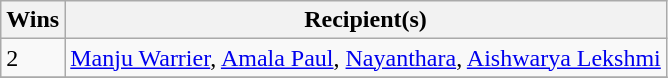<table class="wikitable">
<tr>
<th>Wins</th>
<th>Recipient(s)</th>
</tr>
<tr>
<td>2</td>
<td><a href='#'>Manju Warrier</a>, <a href='#'>Amala Paul</a>, <a href='#'>Nayanthara</a>, <a href='#'>Aishwarya Lekshmi</a></td>
</tr>
<tr>
</tr>
</table>
